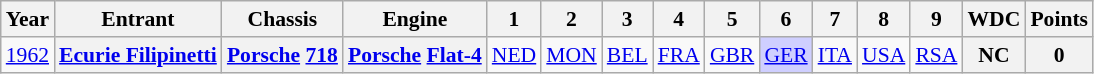<table class="wikitable" style="text-align:center; font-size:90%">
<tr>
<th>Year</th>
<th>Entrant</th>
<th>Chassis</th>
<th>Engine</th>
<th>1</th>
<th>2</th>
<th>3</th>
<th>4</th>
<th>5</th>
<th>6</th>
<th>7</th>
<th>8</th>
<th>9</th>
<th>WDC</th>
<th>Points</th>
</tr>
<tr>
<td><a href='#'>1962</a></td>
<th><a href='#'>Ecurie Filipinetti</a></th>
<th><a href='#'>Porsche</a> <a href='#'>718</a></th>
<th><a href='#'>Porsche</a> <a href='#'>Flat-4</a></th>
<td><a href='#'>NED</a></td>
<td><a href='#'>MON</a></td>
<td><a href='#'>BEL</a></td>
<td><a href='#'>FRA</a></td>
<td><a href='#'>GBR</a></td>
<td style="background:#CFCFFF;"><a href='#'>GER</a><br></td>
<td><a href='#'>ITA</a></td>
<td><a href='#'>USA</a></td>
<td><a href='#'>RSA</a></td>
<th>NC</th>
<th>0</th>
</tr>
</table>
